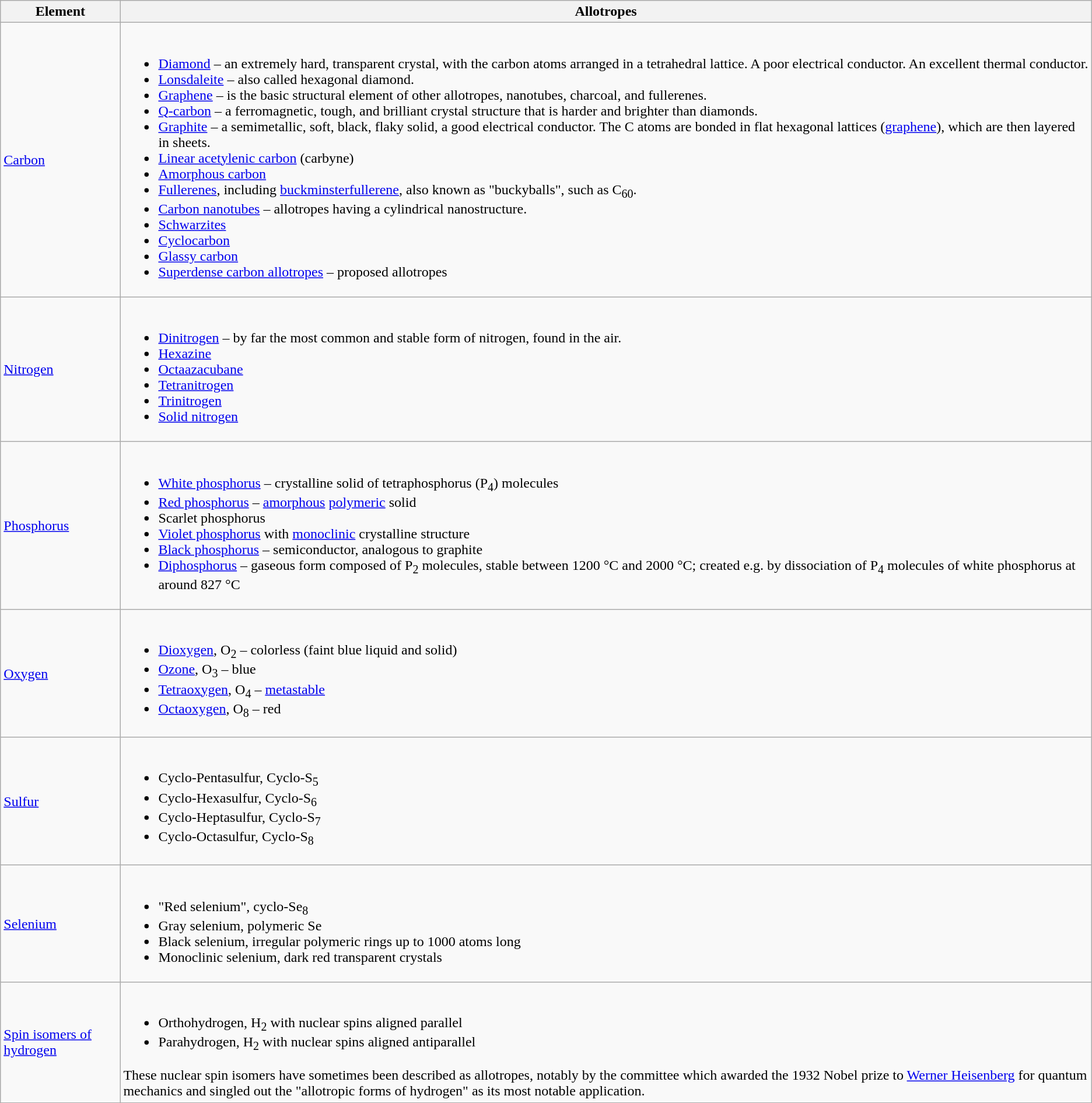<table class="wikitable">
<tr>
<th>Element</th>
<th>Allotropes</th>
</tr>
<tr>
<td><a href='#'>Carbon</a></td>
<td><br><ul><li><a href='#'>Diamond</a> – an extremely hard, transparent crystal, with the carbon atoms arranged in a tetrahedral lattice. A poor electrical conductor. An excellent thermal conductor.</li><li><a href='#'>Lonsdaleite</a> – also called hexagonal diamond.</li><li><a href='#'>Graphene</a> – is the basic structural element of other allotropes, nanotubes, charcoal, and fullerenes.</li><li><a href='#'>Q-carbon</a> – a ferromagnetic, tough, and brilliant crystal structure that is harder and brighter than diamonds.</li><li><a href='#'>Graphite</a> – a semimetallic, soft, black, flaky solid, a good electrical conductor. The C atoms are bonded in flat hexagonal lattices (<a href='#'>graphene</a>), which are then layered in sheets.</li><li><a href='#'>Linear acetylenic carbon</a> (carbyne)</li><li><a href='#'>Amorphous carbon</a></li><li><a href='#'>Fullerenes</a>, including <a href='#'>buckminsterfullerene</a>, also known as "buckyballs", such as C<sub>60</sub>.</li><li><a href='#'>Carbon nanotubes</a> – allotropes having a cylindrical nanostructure.</li><li><a href='#'>Schwarzites</a></li><li><a href='#'>Cyclocarbon</a></li><li><a href='#'>Glassy carbon</a></li><li><a href='#'>Superdense carbon allotropes</a> – proposed allotropes</li></ul></td>
</tr>
<tr>
<td><a href='#'>Nitrogen</a></td>
<td><br><ul><li><a href='#'>Dinitrogen</a> – by far the most common and stable form of nitrogen, found in the air.</li><li><a href='#'>Hexazine</a></li><li><a href='#'>Octaazacubane</a></li><li><a href='#'>Tetranitrogen</a></li><li><a href='#'>Trinitrogen</a></li><li><a href='#'>Solid nitrogen</a></li></ul></td>
</tr>
<tr>
<td><a href='#'>Phosphorus</a></td>
<td><br><ul><li><a href='#'>White phosphorus</a> – crystalline solid of tetraphosphorus (P<sub>4</sub>) molecules</li><li><a href='#'>Red phosphorus</a> – <a href='#'>amorphous</a> <a href='#'>polymeric</a> solid</li><li>Scarlet phosphorus</li><li><a href='#'>Violet phosphorus</a> with <a href='#'>monoclinic</a> crystalline structure</li><li><a href='#'>Black phosphorus</a> – semiconductor, analogous to graphite</li><li><a href='#'>Diphosphorus</a> – gaseous form composed of P<sub>2</sub> molecules, stable between 1200 °C and 2000 °C; created e.g. by dissociation of P<sub>4</sub> molecules of white phosphorus at around 827 °C</li></ul></td>
</tr>
<tr>
<td><a href='#'>Oxygen</a></td>
<td><br><ul><li><a href='#'>Dioxygen</a>, O<sub>2</sub> – colorless (faint blue liquid and solid)</li><li><a href='#'>Ozone</a>, O<sub>3</sub> – blue</li><li><a href='#'>Tetraoxygen</a>, O<sub>4</sub> – <a href='#'>metastable</a></li><li><a href='#'>Octaoxygen</a>, O<sub>8</sub> – red</li></ul></td>
</tr>
<tr>
<td><a href='#'>Sulfur</a></td>
<td><br><ul><li>Cyclo-Pentasulfur, Cyclo-S<sub>5</sub></li><li>Cyclo-Hexasulfur, Cyclo-S<sub>6</sub></li><li>Cyclo-Heptasulfur, Cyclo-S<sub>7</sub></li><li>Cyclo-Octasulfur, Cyclo-S<sub>8</sub></li></ul></td>
</tr>
<tr>
<td><a href='#'>Selenium</a></td>
<td><br><ul><li>"Red selenium", cyclo-Se<sub>8</sub></li><li>Gray selenium, polymeric Se</li><li>Black selenium, irregular polymeric rings up to 1000 atoms long</li><li>Monoclinic selenium, dark red transparent crystals</li></ul></td>
</tr>
<tr>
<td><a href='#'>Spin isomers of hydrogen</a></td>
<td><br><ul><li>Orthohydrogen, H<sub>2</sub> with nuclear spins aligned parallel</li><li>Parahydrogen, H<sub>2</sub> with nuclear spins aligned antiparallel</li></ul>These nuclear spin isomers have sometimes been described as allotropes, notably by the committee which awarded the 1932 Nobel prize to <a href='#'>Werner Heisenberg</a> for quantum mechanics and singled out the "allotropic forms of hydrogen" as its most notable application.</td>
</tr>
</table>
